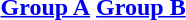<table>
<tr style="text-align:center">
<th><a href='#'>Group A</a></th>
<th><a href='#'>Group B</a></th>
</tr>
<tr style="vertical-align:top">
<td></td>
<td></td>
</tr>
</table>
